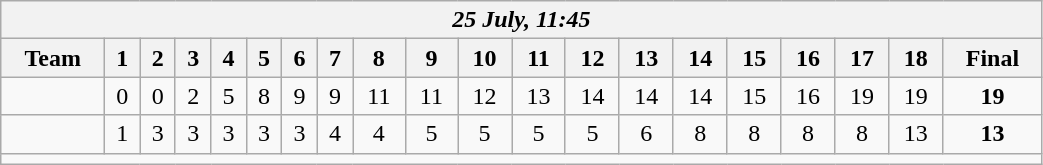<table class=wikitable style="text-align:center; width: 55%">
<tr>
<th colspan=20><em>25 July, 11:45</em></th>
</tr>
<tr>
<th>Team</th>
<th>1</th>
<th>2</th>
<th>3</th>
<th>4</th>
<th>5</th>
<th>6</th>
<th>7</th>
<th>8</th>
<th>9</th>
<th>10</th>
<th>11</th>
<th>12</th>
<th>13</th>
<th>14</th>
<th>15</th>
<th>16</th>
<th>17</th>
<th>18</th>
<th>Final</th>
</tr>
<tr>
<td align=left><strong></strong></td>
<td>0</td>
<td>0</td>
<td>2</td>
<td>5</td>
<td>8</td>
<td>9</td>
<td>9</td>
<td>11</td>
<td>11</td>
<td>12</td>
<td>13</td>
<td>14</td>
<td>14</td>
<td>14</td>
<td>15</td>
<td>16</td>
<td>19</td>
<td>19</td>
<td><strong>19</strong></td>
</tr>
<tr>
<td align=left></td>
<td>1</td>
<td>3</td>
<td>3</td>
<td>3</td>
<td>3</td>
<td>3</td>
<td>4</td>
<td>4</td>
<td>5</td>
<td>5</td>
<td>5</td>
<td>5</td>
<td>6</td>
<td>8</td>
<td>8</td>
<td>8</td>
<td>8</td>
<td>13</td>
<td><strong>13</strong></td>
</tr>
<tr>
<td colspan=20></td>
</tr>
</table>
